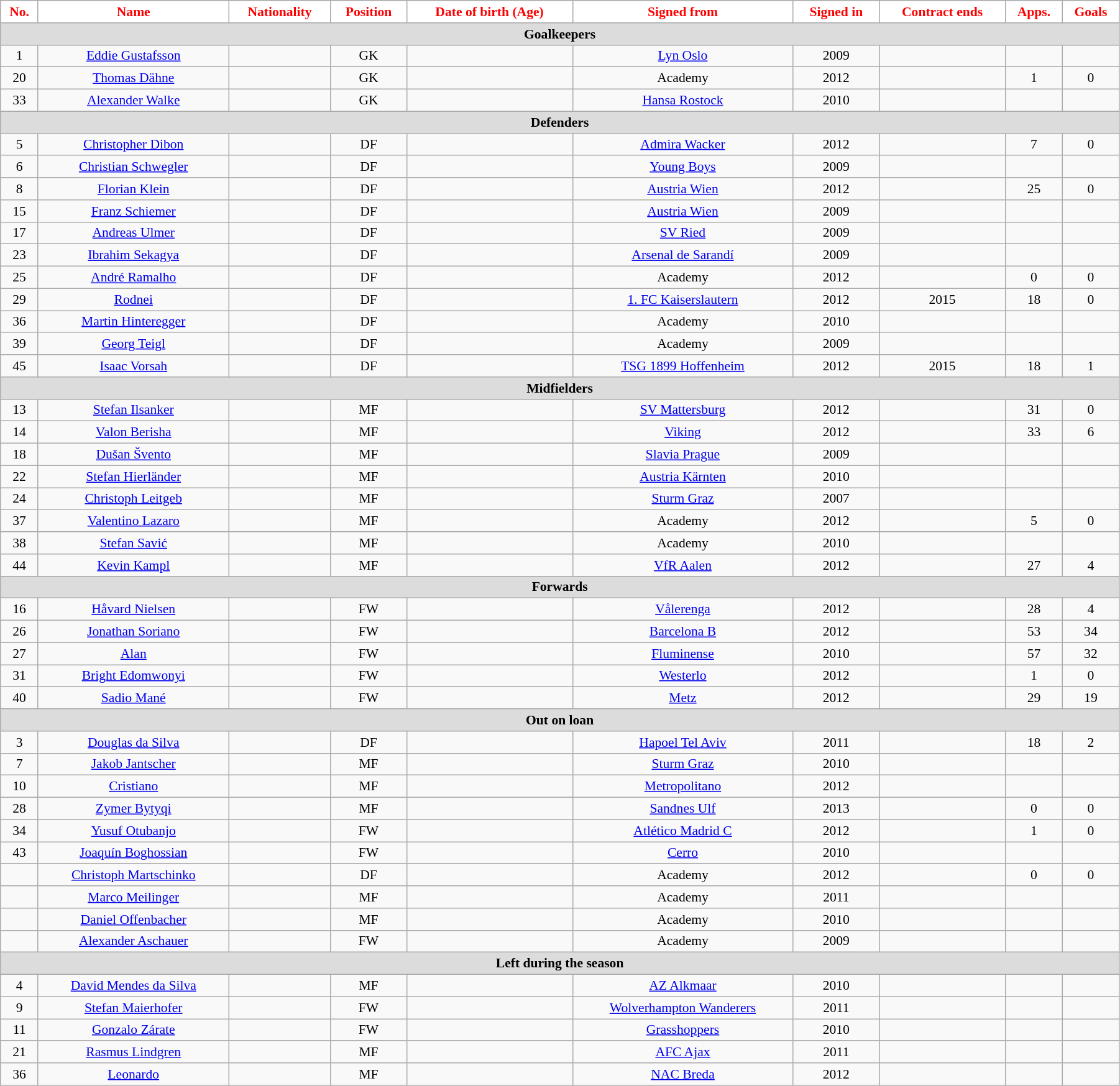<table class="wikitable"  style="text-align:center; font-size:90%; width:95%;">
<tr>
<th style="background:#FFFFFF; color:#FF0000; text-align:center;">No.</th>
<th style="background:#FFFFFF; color:#FF0000; text-align:center;">Name</th>
<th style="background:#FFFFFF; color:#FF0000; text-align:center;">Nationality</th>
<th style="background:#FFFFFF; color:#FF0000; text-align:center;">Position</th>
<th style="background:#FFFFFF; color:#FF0000; text-align:center;">Date of birth (Age)</th>
<th style="background:#FFFFFF; color:#FF0000; text-align:center;">Signed from</th>
<th style="background:#FFFFFF; color:#FF0000; text-align:center;">Signed in</th>
<th style="background:#FFFFFF; color:#FF0000; text-align:center;">Contract ends</th>
<th style="background:#FFFFFF; color:#FF0000; text-align:center;">Apps.</th>
<th style="background:#FFFFFF; color:#FF0000; text-align:center;">Goals</th>
</tr>
<tr>
<th colspan="11"  style="background:#dcdcdc; text-align:center;">Goalkeepers</th>
</tr>
<tr>
<td>1</td>
<td><a href='#'>Eddie Gustafsson</a></td>
<td></td>
<td>GK</td>
<td></td>
<td><a href='#'>Lyn Oslo</a></td>
<td>2009</td>
<td></td>
<td></td>
<td></td>
</tr>
<tr>
<td>20</td>
<td><a href='#'>Thomas Dähne</a></td>
<td></td>
<td>GK</td>
<td></td>
<td>Academy</td>
<td>2012</td>
<td></td>
<td>1</td>
<td>0</td>
</tr>
<tr>
<td>33</td>
<td><a href='#'>Alexander Walke</a></td>
<td></td>
<td>GK</td>
<td></td>
<td><a href='#'>Hansa Rostock</a></td>
<td>2010</td>
<td></td>
<td></td>
<td></td>
</tr>
<tr>
<th colspan="11"  style="background:#dcdcdc; text-align:center;">Defenders</th>
</tr>
<tr>
<td>5</td>
<td><a href='#'>Christopher Dibon</a></td>
<td></td>
<td>DF</td>
<td></td>
<td><a href='#'>Admira Wacker</a></td>
<td>2012</td>
<td></td>
<td>7</td>
<td>0</td>
</tr>
<tr>
<td>6</td>
<td><a href='#'>Christian Schwegler</a></td>
<td></td>
<td>DF</td>
<td></td>
<td><a href='#'>Young Boys</a></td>
<td>2009</td>
<td></td>
<td></td>
<td></td>
</tr>
<tr>
<td>8</td>
<td><a href='#'>Florian Klein</a></td>
<td></td>
<td>DF</td>
<td></td>
<td><a href='#'>Austria Wien</a></td>
<td>2012</td>
<td></td>
<td>25</td>
<td>0</td>
</tr>
<tr>
<td>15</td>
<td><a href='#'>Franz Schiemer</a></td>
<td></td>
<td>DF</td>
<td></td>
<td><a href='#'>Austria Wien</a></td>
<td>2009</td>
<td></td>
<td></td>
<td></td>
</tr>
<tr>
<td>17</td>
<td><a href='#'>Andreas Ulmer</a></td>
<td></td>
<td>DF</td>
<td></td>
<td><a href='#'>SV Ried</a></td>
<td>2009</td>
<td></td>
<td></td>
<td></td>
</tr>
<tr>
<td>23</td>
<td><a href='#'>Ibrahim Sekagya</a></td>
<td></td>
<td>DF</td>
<td></td>
<td><a href='#'>Arsenal de Sarandí</a></td>
<td>2009</td>
<td></td>
<td></td>
<td></td>
</tr>
<tr>
<td>25</td>
<td><a href='#'>André Ramalho</a></td>
<td></td>
<td>DF</td>
<td></td>
<td>Academy</td>
<td>2012</td>
<td></td>
<td>0</td>
<td>0</td>
</tr>
<tr>
<td>29</td>
<td><a href='#'>Rodnei</a></td>
<td></td>
<td>DF</td>
<td></td>
<td><a href='#'>1. FC Kaiserslautern</a></td>
<td>2012</td>
<td>2015</td>
<td>18</td>
<td>0</td>
</tr>
<tr>
<td>36</td>
<td><a href='#'>Martin Hinteregger</a></td>
<td></td>
<td>DF</td>
<td></td>
<td>Academy</td>
<td>2010</td>
<td></td>
<td></td>
<td></td>
</tr>
<tr>
<td>39</td>
<td><a href='#'>Georg Teigl</a></td>
<td></td>
<td>DF</td>
<td></td>
<td>Academy</td>
<td>2009</td>
<td></td>
<td></td>
<td></td>
</tr>
<tr>
<td>45</td>
<td><a href='#'>Isaac Vorsah</a></td>
<td></td>
<td>DF</td>
<td></td>
<td><a href='#'>TSG 1899 Hoffenheim</a></td>
<td>2012</td>
<td>2015</td>
<td>18</td>
<td>1</td>
</tr>
<tr>
<th colspan="11"  style="background:#dcdcdc; text-align:center;">Midfielders</th>
</tr>
<tr>
<td>13</td>
<td><a href='#'>Stefan Ilsanker</a></td>
<td></td>
<td>MF</td>
<td></td>
<td><a href='#'>SV Mattersburg</a></td>
<td>2012</td>
<td></td>
<td>31</td>
<td>0</td>
</tr>
<tr>
<td>14</td>
<td><a href='#'>Valon Berisha</a></td>
<td></td>
<td>MF</td>
<td></td>
<td><a href='#'>Viking</a></td>
<td>2012</td>
<td></td>
<td>33</td>
<td>6</td>
</tr>
<tr>
<td>18</td>
<td><a href='#'>Dušan Švento</a></td>
<td></td>
<td>MF</td>
<td></td>
<td><a href='#'>Slavia Prague</a></td>
<td>2009</td>
<td></td>
<td></td>
<td></td>
</tr>
<tr>
<td>22</td>
<td><a href='#'>Stefan Hierländer</a></td>
<td></td>
<td>MF</td>
<td></td>
<td><a href='#'>Austria Kärnten</a></td>
<td>2010</td>
<td></td>
<td></td>
<td></td>
</tr>
<tr>
<td>24</td>
<td><a href='#'>Christoph Leitgeb</a></td>
<td></td>
<td>MF</td>
<td></td>
<td><a href='#'>Sturm Graz</a></td>
<td>2007</td>
<td></td>
<td></td>
<td></td>
</tr>
<tr>
<td>37</td>
<td><a href='#'>Valentino Lazaro</a></td>
<td></td>
<td>MF</td>
<td></td>
<td>Academy</td>
<td>2012</td>
<td></td>
<td>5</td>
<td>0</td>
</tr>
<tr>
<td>38</td>
<td><a href='#'>Stefan Savić</a></td>
<td></td>
<td>MF</td>
<td></td>
<td>Academy</td>
<td>2010</td>
<td></td>
<td></td>
<td></td>
</tr>
<tr>
<td>44</td>
<td><a href='#'>Kevin Kampl</a></td>
<td></td>
<td>MF</td>
<td></td>
<td><a href='#'>VfR Aalen</a></td>
<td>2012</td>
<td></td>
<td>27</td>
<td>4</td>
</tr>
<tr>
<th colspan="11"  style="background:#dcdcdc; text-align:center;">Forwards</th>
</tr>
<tr>
<td>16</td>
<td><a href='#'>Håvard Nielsen</a></td>
<td></td>
<td>FW</td>
<td></td>
<td><a href='#'>Vålerenga</a></td>
<td>2012</td>
<td></td>
<td>28</td>
<td>4</td>
</tr>
<tr>
<td>26</td>
<td><a href='#'>Jonathan Soriano</a></td>
<td></td>
<td>FW</td>
<td></td>
<td><a href='#'>Barcelona B</a></td>
<td>2012</td>
<td></td>
<td>53</td>
<td>34</td>
</tr>
<tr>
<td>27</td>
<td><a href='#'>Alan</a></td>
<td></td>
<td>FW</td>
<td></td>
<td><a href='#'>Fluminense</a></td>
<td>2010</td>
<td></td>
<td>57</td>
<td>32</td>
</tr>
<tr>
<td>31</td>
<td><a href='#'>Bright Edomwonyi</a></td>
<td></td>
<td>FW</td>
<td></td>
<td><a href='#'>Westerlo</a></td>
<td>2012</td>
<td></td>
<td>1</td>
<td>0</td>
</tr>
<tr>
<td>40</td>
<td><a href='#'>Sadio Mané</a></td>
<td></td>
<td>FW</td>
<td></td>
<td><a href='#'>Metz</a></td>
<td>2012</td>
<td></td>
<td>29</td>
<td>19</td>
</tr>
<tr>
<th colspan="11"  style="background:#dcdcdc; text-align:center;">Out on loan</th>
</tr>
<tr>
<td>3</td>
<td><a href='#'>Douglas da Silva</a></td>
<td></td>
<td>DF</td>
<td></td>
<td><a href='#'>Hapoel Tel Aviv</a></td>
<td>2011</td>
<td></td>
<td>18</td>
<td>2</td>
</tr>
<tr>
<td>7</td>
<td><a href='#'>Jakob Jantscher</a></td>
<td></td>
<td>MF</td>
<td></td>
<td><a href='#'>Sturm Graz</a></td>
<td>2010</td>
<td></td>
<td></td>
<td></td>
</tr>
<tr>
<td>10</td>
<td><a href='#'>Cristiano</a></td>
<td></td>
<td>MF</td>
<td></td>
<td><a href='#'>Metropolitano</a></td>
<td>2012</td>
<td></td>
<td></td>
<td></td>
</tr>
<tr>
<td>28</td>
<td><a href='#'>Zymer Bytyqi</a></td>
<td></td>
<td>MF</td>
<td></td>
<td><a href='#'>Sandnes Ulf</a></td>
<td>2013</td>
<td></td>
<td>0</td>
<td>0</td>
</tr>
<tr>
<td>34</td>
<td><a href='#'>Yusuf Otubanjo</a></td>
<td></td>
<td>FW</td>
<td></td>
<td><a href='#'>Atlético Madrid C</a></td>
<td>2012</td>
<td></td>
<td>1</td>
<td>0</td>
</tr>
<tr>
<td>43</td>
<td><a href='#'>Joaquín Boghossian</a></td>
<td></td>
<td>FW</td>
<td></td>
<td><a href='#'>Cerro</a></td>
<td>2010</td>
<td></td>
<td></td>
<td></td>
</tr>
<tr>
<td></td>
<td><a href='#'>Christoph Martschinko</a></td>
<td></td>
<td>DF</td>
<td></td>
<td>Academy</td>
<td>2012</td>
<td></td>
<td>0</td>
<td>0</td>
</tr>
<tr>
<td></td>
<td><a href='#'>Marco Meilinger</a></td>
<td></td>
<td>MF</td>
<td></td>
<td>Academy</td>
<td>2011</td>
<td></td>
<td></td>
<td></td>
</tr>
<tr>
<td></td>
<td><a href='#'>Daniel Offenbacher</a></td>
<td></td>
<td>MF</td>
<td></td>
<td>Academy</td>
<td>2010</td>
<td></td>
<td></td>
<td></td>
</tr>
<tr>
<td></td>
<td><a href='#'>Alexander Aschauer</a></td>
<td></td>
<td>FW</td>
<td></td>
<td>Academy</td>
<td>2009</td>
<td></td>
<td></td>
<td></td>
</tr>
<tr>
<th colspan="11"  style="background:#dcdcdc; text-align:center;">Left during the season</th>
</tr>
<tr>
<td>4</td>
<td><a href='#'>David Mendes da Silva</a></td>
<td></td>
<td>MF</td>
<td></td>
<td><a href='#'>AZ Alkmaar</a></td>
<td>2010</td>
<td></td>
<td></td>
<td></td>
</tr>
<tr>
<td>9</td>
<td><a href='#'>Stefan Maierhofer</a></td>
<td></td>
<td>FW</td>
<td></td>
<td><a href='#'>Wolverhampton Wanderers</a></td>
<td>2011</td>
<td></td>
<td></td>
<td></td>
</tr>
<tr>
<td>11</td>
<td><a href='#'>Gonzalo Zárate</a></td>
<td></td>
<td>FW</td>
<td></td>
<td><a href='#'>Grasshoppers</a></td>
<td>2010</td>
<td></td>
<td></td>
<td></td>
</tr>
<tr>
<td>21</td>
<td><a href='#'>Rasmus Lindgren</a></td>
<td></td>
<td>MF</td>
<td></td>
<td><a href='#'>AFC Ajax</a></td>
<td>2011</td>
<td></td>
<td></td>
<td></td>
</tr>
<tr>
<td>36</td>
<td><a href='#'>Leonardo</a></td>
<td></td>
<td>MF</td>
<td></td>
<td><a href='#'>NAC Breda</a></td>
<td>2012</td>
<td></td>
<td></td>
<td></td>
</tr>
</table>
